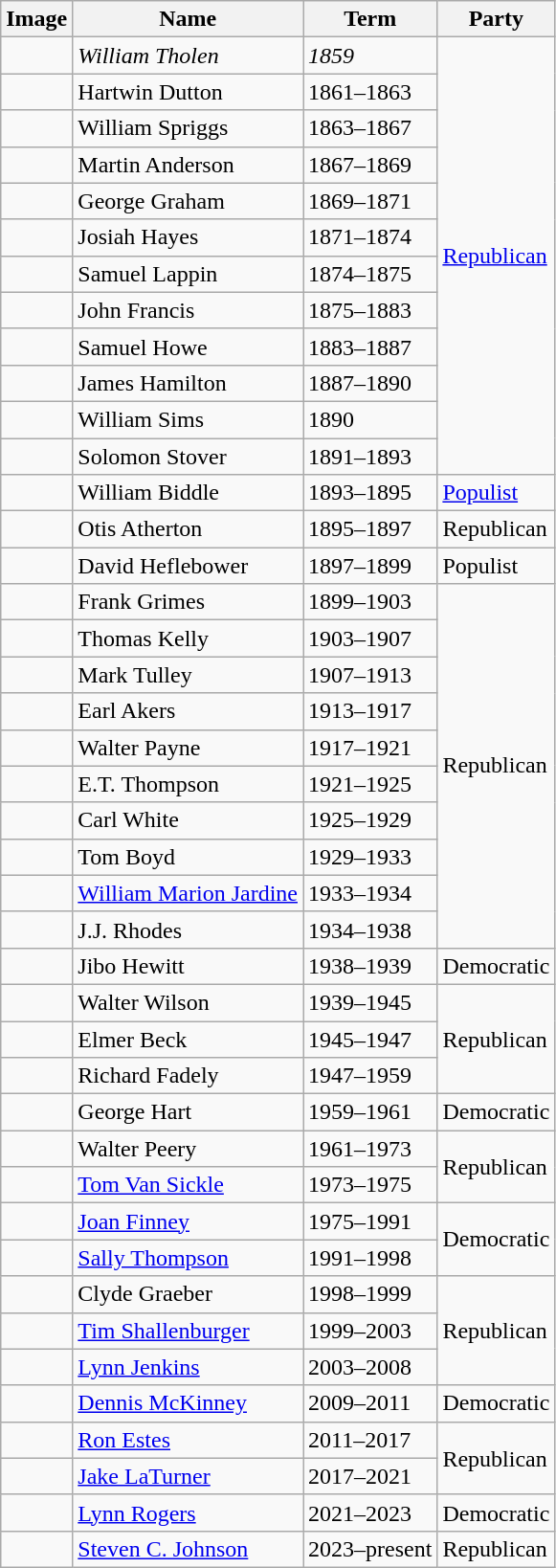<table class="wikitable">
<tr>
<th>Image</th>
<th>Name</th>
<th>Term</th>
<th>Party</th>
</tr>
<tr>
<td></td>
<td><em>William Tholen</em><br><em></em></td>
<td><em>1859</em></td>
<td rowspan="12" ><a href='#'>Republican</a></td>
</tr>
<tr>
<td></td>
<td>Hartwin Dutton</td>
<td>1861–1863</td>
</tr>
<tr>
<td></td>
<td>William Spriggs</td>
<td>1863–1867</td>
</tr>
<tr>
<td></td>
<td>Martin Anderson</td>
<td>1867–1869</td>
</tr>
<tr>
<td></td>
<td>George Graham</td>
<td>1869–1871</td>
</tr>
<tr>
<td></td>
<td>Josiah Hayes</td>
<td>1871–1874</td>
</tr>
<tr>
<td></td>
<td>Samuel Lappin</td>
<td>1874–1875</td>
</tr>
<tr>
<td></td>
<td>John Francis</td>
<td>1875–1883</td>
</tr>
<tr>
<td></td>
<td>Samuel Howe</td>
<td>1883–1887</td>
</tr>
<tr>
<td></td>
<td>James Hamilton</td>
<td>1887–1890</td>
</tr>
<tr>
<td></td>
<td>William Sims</td>
<td>1890</td>
</tr>
<tr>
<td></td>
<td>Solomon Stover</td>
<td>1891–1893</td>
</tr>
<tr>
<td></td>
<td>William Biddle</td>
<td>1893–1895</td>
<td><a href='#'>Populist</a></td>
</tr>
<tr>
<td></td>
<td>Otis Atherton</td>
<td>1895–1897</td>
<td>Republican</td>
</tr>
<tr>
<td></td>
<td>David Heflebower</td>
<td>1897–1899</td>
<td>Populist</td>
</tr>
<tr>
<td></td>
<td>Frank Grimes</td>
<td>1899–1903</td>
<td rowspan="10" >Republican</td>
</tr>
<tr>
<td></td>
<td>Thomas Kelly</td>
<td>1903–1907</td>
</tr>
<tr>
<td></td>
<td>Mark Tulley</td>
<td>1907–1913</td>
</tr>
<tr>
<td></td>
<td>Earl Akers</td>
<td>1913–1917</td>
</tr>
<tr>
<td></td>
<td>Walter Payne</td>
<td>1917–1921</td>
</tr>
<tr>
<td></td>
<td>E.T. Thompson</td>
<td>1921–1925</td>
</tr>
<tr>
<td></td>
<td>Carl White</td>
<td>1925–1929</td>
</tr>
<tr>
<td></td>
<td>Tom Boyd</td>
<td>1929–1933</td>
</tr>
<tr>
<td></td>
<td><a href='#'>William Marion Jardine</a></td>
<td>1933–1934</td>
</tr>
<tr>
<td></td>
<td>J.J. Rhodes</td>
<td>1934–1938</td>
</tr>
<tr>
<td></td>
<td>Jibo Hewitt</td>
<td>1938–1939</td>
<td>Democratic</td>
</tr>
<tr>
<td></td>
<td>Walter Wilson</td>
<td>1939–1945</td>
<td rowspan="3" >Republican</td>
</tr>
<tr>
<td></td>
<td>Elmer Beck</td>
<td>1945–1947</td>
</tr>
<tr>
<td></td>
<td>Richard Fadely</td>
<td>1947–1959</td>
</tr>
<tr>
<td></td>
<td>George Hart</td>
<td>1959–1961</td>
<td>Democratic</td>
</tr>
<tr>
<td></td>
<td>Walter Peery</td>
<td>1961–1973</td>
<td rowspan="2" >Republican</td>
</tr>
<tr>
<td></td>
<td><a href='#'>Tom Van Sickle</a></td>
<td>1973–1975</td>
</tr>
<tr>
<td></td>
<td><a href='#'>Joan Finney</a></td>
<td>1975–1991</td>
<td rowspan="2" >Democratic</td>
</tr>
<tr>
<td></td>
<td><a href='#'>Sally Thompson</a></td>
<td>1991–1998</td>
</tr>
<tr>
<td></td>
<td>Clyde Graeber</td>
<td>1998–1999</td>
<td rowspan="3" >Republican</td>
</tr>
<tr>
<td></td>
<td><a href='#'>Tim Shallenburger</a></td>
<td>1999–2003</td>
</tr>
<tr>
<td></td>
<td><a href='#'>Lynn Jenkins</a></td>
<td>2003–2008</td>
</tr>
<tr>
<td></td>
<td><a href='#'>Dennis McKinney</a></td>
<td>2009–2011</td>
<td>Democratic</td>
</tr>
<tr>
<td></td>
<td><a href='#'>Ron Estes</a></td>
<td>2011–2017</td>
<td rowspan="2" >Republican</td>
</tr>
<tr>
<td></td>
<td><a href='#'>Jake LaTurner</a></td>
<td>2017–2021</td>
</tr>
<tr>
<td></td>
<td><a href='#'>Lynn Rogers</a></td>
<td>2021–2023</td>
<td>Democratic</td>
</tr>
<tr>
<td></td>
<td><a href='#'>Steven C. Johnson</a></td>
<td>2023–present</td>
<td>Republican</td>
</tr>
</table>
